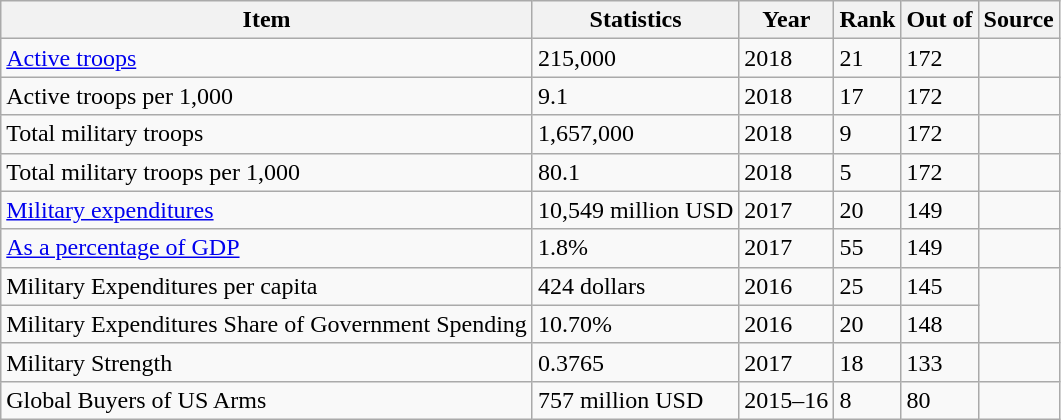<table class="wikitable">
<tr>
<th>Item</th>
<th>Statistics</th>
<th>Year</th>
<th>Rank</th>
<th>Out of</th>
<th>Source</th>
</tr>
<tr>
<td><a href='#'>Active troops</a></td>
<td>215,000</td>
<td>2018</td>
<td>21</td>
<td>172</td>
<td></td>
</tr>
<tr>
<td>Active troops per 1,000</td>
<td>9.1</td>
<td>2018</td>
<td>17</td>
<td>172</td>
<td></td>
</tr>
<tr>
<td>Total military troops</td>
<td>1,657,000</td>
<td>2018</td>
<td>9</td>
<td>172</td>
<td></td>
</tr>
<tr>
<td>Total military troops per 1,000</td>
<td>80.1</td>
<td>2018</td>
<td>5</td>
<td>172</td>
<td></td>
</tr>
<tr>
<td><a href='#'>Military expenditures</a></td>
<td>10,549 million USD</td>
<td>2017</td>
<td>20</td>
<td>149</td>
<td></td>
</tr>
<tr>
<td><a href='#'>As a percentage of GDP</a></td>
<td>1.8%</td>
<td>2017</td>
<td>55</td>
<td>149</td>
<td></td>
</tr>
<tr>
<td>Military Expenditures per capita</td>
<td>424 dollars</td>
<td>2016</td>
<td>25</td>
<td>145</td>
<td rowspan="2"></td>
</tr>
<tr>
<td>Military Expenditures Share of Government Spending</td>
<td>10.70%</td>
<td>2016</td>
<td>20</td>
<td>148</td>
</tr>
<tr>
<td>Military Strength</td>
<td>0.3765</td>
<td>2017</td>
<td>18</td>
<td>133</td>
<td></td>
</tr>
<tr>
<td>Global Buyers of US Arms</td>
<td>757 million USD</td>
<td>2015–16</td>
<td>8</td>
<td>80</td>
<td></td>
</tr>
</table>
